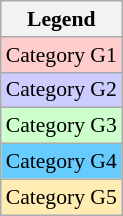<table class=wikitable style="font-size:90%">
<tr>
<th>Legend</th>
</tr>
<tr bgcolor=#ffcccc>
<td>Category G1</td>
</tr>
<tr bgcolor=#ccccff>
<td>Category G2</td>
</tr>
<tr bgcolor=#CCFFCC>
<td>Category G3</td>
</tr>
<tr bgcolor=#66CCFF>
<td>Category G4</td>
</tr>
<tr bgcolor=#ffecb2>
<td>Category G5</td>
</tr>
</table>
